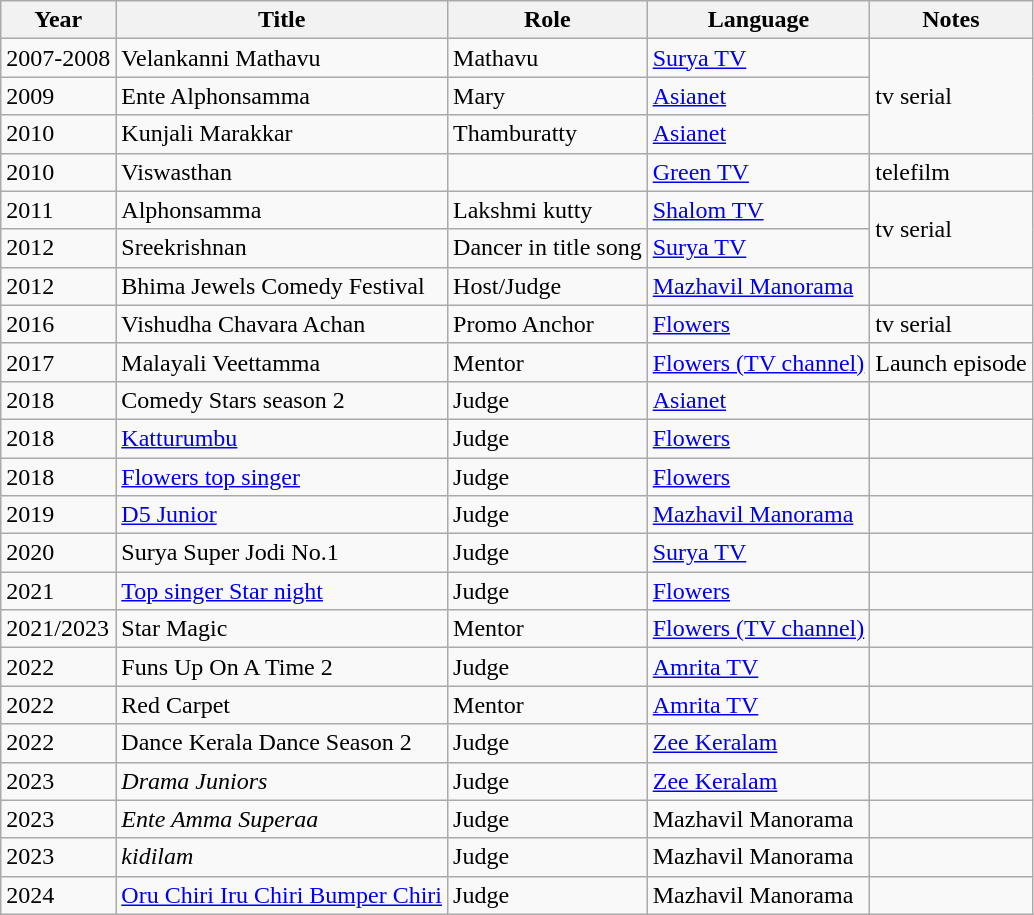<table class="wikitable">
<tr>
<th>Year</th>
<th>Title</th>
<th>Role</th>
<th>Language</th>
<th class="unsortable">Notes</th>
</tr>
<tr>
<td>2007-2008</td>
<td>Velankanni Mathavu</td>
<td>Mathavu</td>
<td><a href='#'>Surya TV</a></td>
<td rowspan=3>tv serial</td>
</tr>
<tr>
<td>2009</td>
<td>Ente Alphonsamma</td>
<td>Mary</td>
<td><a href='#'>Asianet</a></td>
</tr>
<tr>
<td>2010</td>
<td>Kunjali Marakkar</td>
<td>Thamburatty</td>
<td><a href='#'>Asianet</a></td>
</tr>
<tr>
<td>2010</td>
<td>Viswasthan</td>
<td></td>
<td><a href='#'>Green TV</a></td>
<td>telefilm</td>
</tr>
<tr>
<td>2011</td>
<td>Alphonsamma</td>
<td>Lakshmi kutty</td>
<td><a href='#'>Shalom TV</a></td>
<td rowspan=2>tv serial</td>
</tr>
<tr>
<td>2012</td>
<td>Sreekrishnan</td>
<td>Dancer in title song</td>
<td><a href='#'>Surya TV</a></td>
</tr>
<tr>
<td>2012</td>
<td>Bhima Jewels Comedy Festival</td>
<td>Host/Judge</td>
<td><a href='#'>Mazhavil Manorama</a></td>
<td></td>
</tr>
<tr>
<td>2016</td>
<td>Vishudha Chavara Achan</td>
<td>Promo Anchor</td>
<td><a href='#'>Flowers</a></td>
<td>tv serial</td>
</tr>
<tr>
<td>2017</td>
<td>Malayali Veettamma</td>
<td>Mentor</td>
<td><a href='#'>Flowers (TV channel)</a></td>
<td>Launch episode</td>
</tr>
<tr>
<td>2018</td>
<td>Comedy Stars season 2</td>
<td>Judge</td>
<td><a href='#'>Asianet</a></td>
<td></td>
</tr>
<tr>
<td>2018</td>
<td><a href='#'>Katturumbu</a></td>
<td>Judge</td>
<td><a href='#'>Flowers</a></td>
<td></td>
</tr>
<tr>
<td>2018</td>
<td><a href='#'>Flowers top singer</a></td>
<td>Judge</td>
<td><a href='#'>Flowers</a></td>
<td></td>
</tr>
<tr>
<td>2019</td>
<td><a href='#'>D5 Junior</a></td>
<td>Judge</td>
<td><a href='#'>Mazhavil Manorama</a></td>
<td></td>
</tr>
<tr>
<td>2020</td>
<td>Surya Super Jodi No.1</td>
<td>Judge</td>
<td><a href='#'>Surya TV</a></td>
<td></td>
</tr>
<tr>
<td>2021</td>
<td><a href='#'>Top singer Star night</a></td>
<td>Judge</td>
<td><a href='#'>Flowers</a></td>
<td></td>
</tr>
<tr>
<td>2021/2023</td>
<td>Star Magic</td>
<td>Mentor</td>
<td><a href='#'>Flowers (TV channel)</a></td>
<td></td>
</tr>
<tr>
<td>2022</td>
<td>Funs Up On A Time 2</td>
<td>Judge</td>
<td><a href='#'>Amrita TV</a></td>
</tr>
<tr>
<td>2022</td>
<td>Red Carpet</td>
<td>Mentor</td>
<td><a href='#'>Amrita TV</a></td>
<td></td>
</tr>
<tr>
<td>2022</td>
<td>Dance Kerala Dance Season 2</td>
<td>Judge</td>
<td><a href='#'>Zee Keralam</a></td>
<td></td>
</tr>
<tr>
<td>2023</td>
<td><em>Drama Juniors</em></td>
<td>Judge</td>
<td><a href='#'>Zee Keralam</a></td>
<td></td>
</tr>
<tr>
<td>2023</td>
<td><em>Ente Amma Superaa</em></td>
<td>Judge</td>
<td>Mazhavil Manorama</td>
<td></td>
</tr>
<tr>
<td>2023</td>
<td><em>kidilam</em></td>
<td>Judge</td>
<td>Mazhavil Manorama</td>
<td></td>
</tr>
<tr>
<td>2024</td>
<td><a href='#'>Oru Chiri Iru Chiri Bumper Chiri</a></td>
<td>Judge</td>
<td>Mazhavil Manorama</td>
<td></td>
</tr>
</table>
